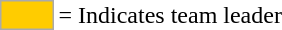<table>
<tr>
<td style="background:#fc0; border:1px solid #aaa; width:2em;"></td>
<td>= Indicates team leader</td>
</tr>
</table>
